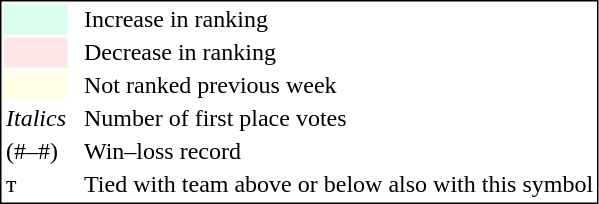<table style="border:1px solid black;">
<tr>
<td style="background:#D8FFEB; width:20px;"></td>
<td> </td>
<td>Increase in ranking</td>
</tr>
<tr>
<td style="background:#FFE6E6; width:20px;"></td>
<td> </td>
<td>Decrease in ranking</td>
</tr>
<tr>
<td style="background:#FFFFE6; width:20px;"></td>
<td> </td>
<td>Not ranked previous week</td>
</tr>
<tr>
<td><em>Italics</em></td>
<td> </td>
<td>Number of first place votes</td>
</tr>
<tr>
<td>(#–#)</td>
<td> </td>
<td>Win–loss record</td>
</tr>
<tr>
<td>т</td>
<td></td>
<td>Tied with team above or below also with this symbol</td>
</tr>
</table>
